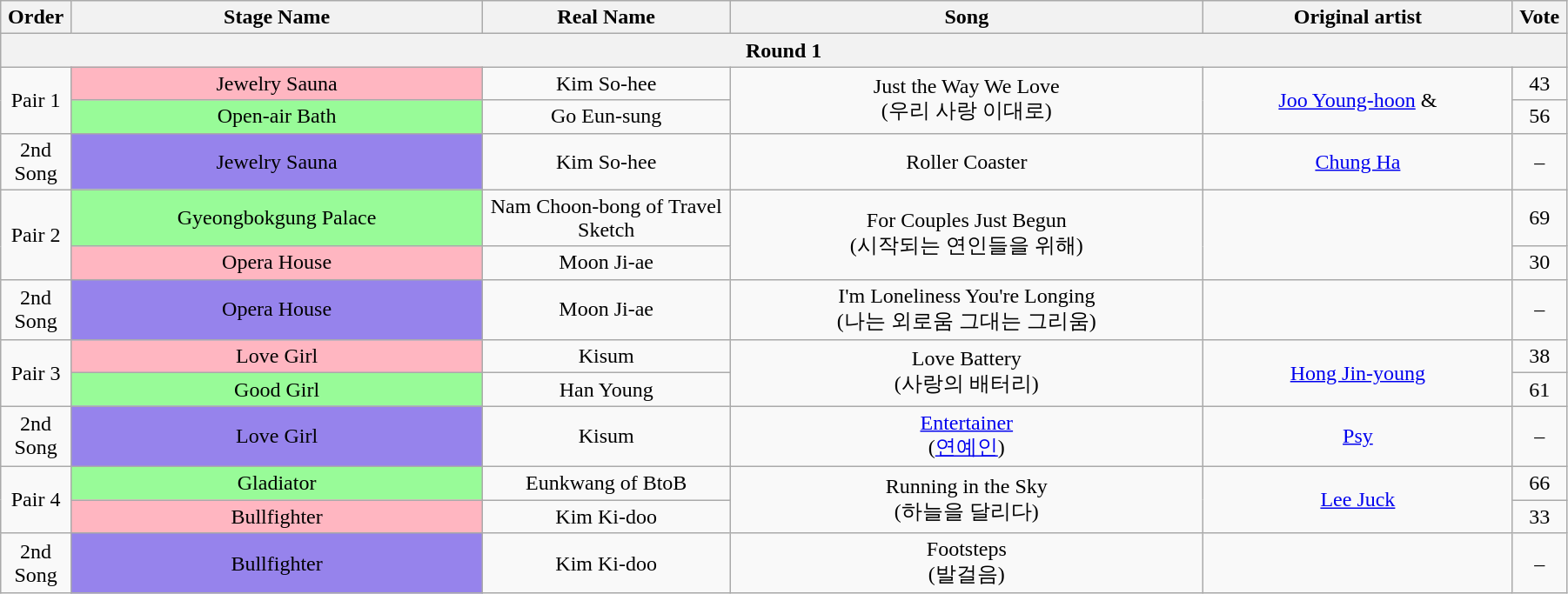<table class="wikitable" style="text-align:center; width:95%;">
<tr>
<th style="width:1%;">Order</th>
<th style="width:20%;">Stage Name</th>
<th style="width:12%;">Real Name</th>
<th style="width:23%;">Song</th>
<th style="width:15%;">Original artist</th>
<th style="width:1%;">Vote</th>
</tr>
<tr>
<th colspan=6>Round 1</th>
</tr>
<tr>
<td rowspan=2>Pair 1</td>
<td bgcolor="lightpink">Jewelry Sauna</td>
<td>Kim So-hee</td>
<td rowspan=2>Just the Way We Love<br>(우리 사랑 이대로)</td>
<td rowspan=2><a href='#'>Joo Young-hoon</a> & </td>
<td>43</td>
</tr>
<tr>
<td bgcolor="palegreen">Open-air Bath</td>
<td>Go Eun-sung</td>
<td>56</td>
</tr>
<tr>
<td>2nd Song</td>
<td bgcolor="#9683EC">Jewelry Sauna</td>
<td>Kim So-hee</td>
<td>Roller Coaster</td>
<td><a href='#'>Chung Ha</a></td>
<td>–</td>
</tr>
<tr>
<td rowspan=2>Pair 2</td>
<td bgcolor="palegreen">Gyeongbokgung Palace</td>
<td>Nam Choon-bong of Travel Sketch</td>
<td rowspan=2>For Couples Just Begun<br>(시작되는 연인들을 위해)</td>
<td rowspan=2></td>
<td>69</td>
</tr>
<tr>
<td bgcolor="lightpink">Opera House</td>
<td>Moon Ji-ae</td>
<td>30</td>
</tr>
<tr>
<td>2nd Song</td>
<td bgcolor="#9683EC">Opera House</td>
<td>Moon Ji-ae</td>
<td>I'm Loneliness You're Longing<br>(나는 외로움 그대는 그리움)</td>
<td></td>
<td>–</td>
</tr>
<tr>
<td rowspan=2>Pair 3</td>
<td bgcolor="lightpink">Love Girl</td>
<td>Kisum</td>
<td rowspan=2>Love Battery<br>(사랑의 배터리)</td>
<td rowspan=2><a href='#'>Hong Jin-young</a></td>
<td>38</td>
</tr>
<tr>
<td bgcolor="palegreen">Good Girl</td>
<td>Han Young</td>
<td>61</td>
</tr>
<tr>
<td>2nd Song</td>
<td bgcolor="#9683EC">Love Girl</td>
<td>Kisum</td>
<td><a href='#'>Entertainer</a><br>(<a href='#'>연예인</a>)</td>
<td><a href='#'>Psy</a></td>
<td>–</td>
</tr>
<tr>
<td rowspan=2>Pair 4</td>
<td bgcolor="palegreen">Gladiator</td>
<td>Eunkwang of BtoB</td>
<td rowspan=2>Running in the Sky<br>(하늘을 달리다)</td>
<td rowspan=2><a href='#'>Lee Juck</a></td>
<td>66</td>
</tr>
<tr>
<td bgcolor="lightpink">Bullfighter</td>
<td>Kim Ki-doo</td>
<td>33</td>
</tr>
<tr>
<td>2nd Song</td>
<td bgcolor="#9683EC">Bullfighter</td>
<td>Kim Ki-doo</td>
<td>Footsteps<br>(발걸음)</td>
<td></td>
<td>–</td>
</tr>
</table>
